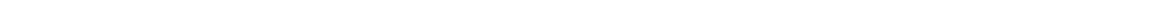<table style="width:88%; text-align:center;">
<tr style="color:white;">
<td style="background:"><strong>24</strong></td>
<td style="background:"><strong>1</strong></td>
<td style="background:"><strong>1</strong></td>
<td style="background:"><strong>37</strong></td>
</tr>
</table>
